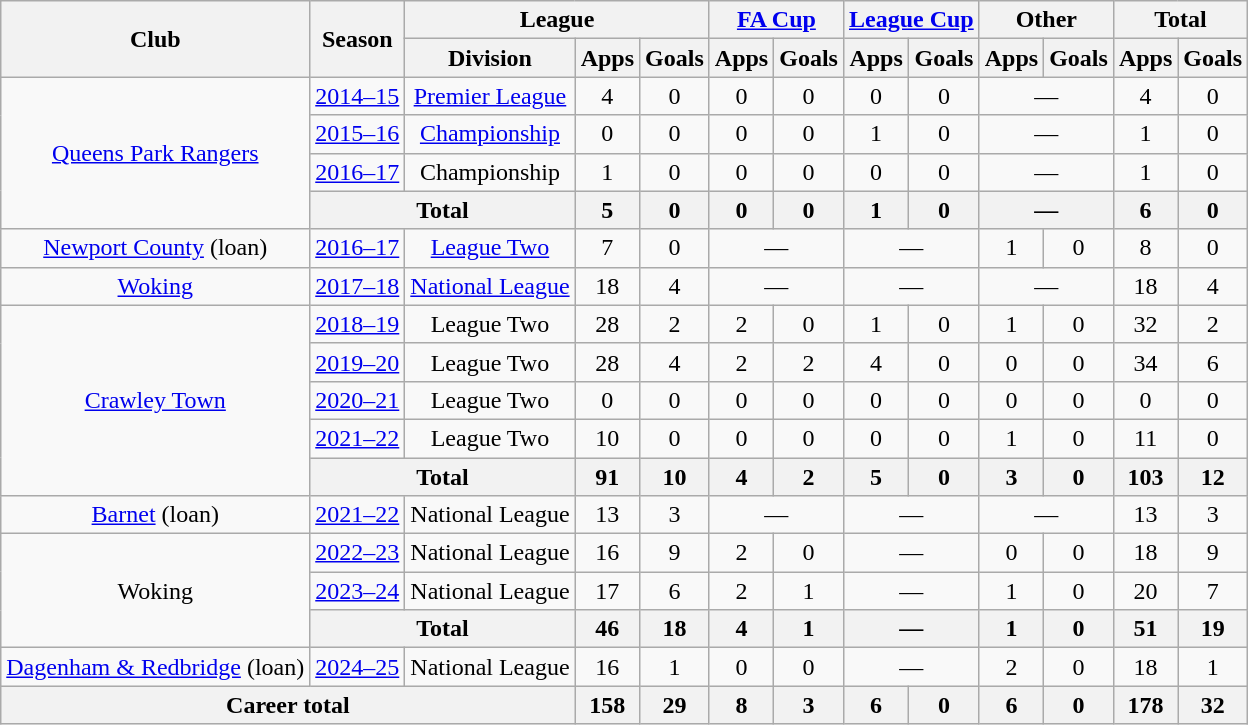<table class=wikitable style="text-align: center;">
<tr>
<th rowspan=2>Club</th>
<th rowspan=2>Season</th>
<th colspan=3>League</th>
<th colspan=2><a href='#'>FA Cup</a></th>
<th colspan=2><a href='#'>League Cup</a></th>
<th colspan=2>Other</th>
<th colspan=2>Total</th>
</tr>
<tr>
<th>Division</th>
<th>Apps</th>
<th>Goals</th>
<th>Apps</th>
<th>Goals</th>
<th>Apps</th>
<th>Goals</th>
<th>Apps</th>
<th>Goals</th>
<th>Apps</th>
<th>Goals</th>
</tr>
<tr>
<td rowspan="4"><a href='#'>Queens Park Rangers</a></td>
<td><a href='#'>2014–15</a></td>
<td><a href='#'>Premier League</a></td>
<td>4</td>
<td>0</td>
<td>0</td>
<td>0</td>
<td>0</td>
<td>0</td>
<td colspan=2>—</td>
<td>4</td>
<td>0</td>
</tr>
<tr>
<td><a href='#'>2015–16</a></td>
<td><a href='#'>Championship</a></td>
<td>0</td>
<td>0</td>
<td>0</td>
<td>0</td>
<td>1</td>
<td>0</td>
<td colspan=2>—</td>
<td>1</td>
<td>0</td>
</tr>
<tr>
<td><a href='#'>2016–17</a></td>
<td>Championship</td>
<td>1</td>
<td>0</td>
<td>0</td>
<td>0</td>
<td>0</td>
<td>0</td>
<td colspan=2>—</td>
<td>1</td>
<td>0</td>
</tr>
<tr>
<th colspan="2">Total</th>
<th>5</th>
<th>0</th>
<th>0</th>
<th>0</th>
<th>1</th>
<th>0</th>
<th colspan=2>—</th>
<th>6</th>
<th>0</th>
</tr>
<tr>
<td><a href='#'>Newport County</a> (loan)</td>
<td><a href='#'>2016–17</a></td>
<td><a href='#'>League Two</a></td>
<td>7</td>
<td>0</td>
<td colspan=2>—</td>
<td colspan=2>—</td>
<td>1</td>
<td>0</td>
<td>8</td>
<td>0</td>
</tr>
<tr>
<td><a href='#'>Woking</a></td>
<td><a href='#'>2017–18</a></td>
<td><a href='#'>National League</a></td>
<td>18</td>
<td>4</td>
<td colspan=2>—</td>
<td colspan=2>—</td>
<td colspan=2>—</td>
<td>18</td>
<td>4</td>
</tr>
<tr>
<td rowspan="5"><a href='#'>Crawley Town</a></td>
<td><a href='#'>2018–19</a></td>
<td>League Two</td>
<td>28</td>
<td>2</td>
<td>2</td>
<td>0</td>
<td>1</td>
<td>0</td>
<td>1</td>
<td>0</td>
<td>32</td>
<td>2</td>
</tr>
<tr>
<td><a href='#'>2019–20</a></td>
<td>League Two</td>
<td>28</td>
<td>4</td>
<td>2</td>
<td>2</td>
<td>4</td>
<td>0</td>
<td>0</td>
<td>0</td>
<td>34</td>
<td>6</td>
</tr>
<tr>
<td><a href='#'>2020–21</a></td>
<td>League Two</td>
<td>0</td>
<td>0</td>
<td>0</td>
<td>0</td>
<td>0</td>
<td>0</td>
<td>0</td>
<td>0</td>
<td>0</td>
<td>0</td>
</tr>
<tr>
<td><a href='#'>2021–22</a></td>
<td>League Two</td>
<td>10</td>
<td>0</td>
<td>0</td>
<td>0</td>
<td>0</td>
<td>0</td>
<td>1</td>
<td>0</td>
<td>11</td>
<td>0</td>
</tr>
<tr>
<th colspan="2">Total</th>
<th>91</th>
<th>10</th>
<th>4</th>
<th>2</th>
<th>5</th>
<th>0</th>
<th>3</th>
<th>0</th>
<th>103</th>
<th>12</th>
</tr>
<tr>
<td><a href='#'>Barnet</a> (loan)</td>
<td><a href='#'>2021–22</a></td>
<td>National League</td>
<td>13</td>
<td>3</td>
<td colspan=2>—</td>
<td colspan=2>—</td>
<td colspan=2>—</td>
<td>13</td>
<td>3</td>
</tr>
<tr>
<td rowspan="3">Woking</td>
<td><a href='#'>2022–23</a></td>
<td>National League</td>
<td>16</td>
<td>9</td>
<td>2</td>
<td>0</td>
<td colspan=2>—</td>
<td>0</td>
<td>0</td>
<td>18</td>
<td>9</td>
</tr>
<tr>
<td><a href='#'>2023–24</a></td>
<td>National League</td>
<td>17</td>
<td>6</td>
<td>2</td>
<td>1</td>
<td colspan=2>—</td>
<td>1</td>
<td>0</td>
<td>20</td>
<td>7</td>
</tr>
<tr>
<th colspan="2">Total</th>
<th>46</th>
<th>18</th>
<th>4</th>
<th>1</th>
<th colspan=2>—</th>
<th>1</th>
<th>0</th>
<th>51</th>
<th>19</th>
</tr>
<tr>
<td><a href='#'>Dagenham & Redbridge</a> (loan)</td>
<td><a href='#'>2024–25</a></td>
<td>National League</td>
<td>16</td>
<td>1</td>
<td>0</td>
<td>0</td>
<td colspan=2>—</td>
<td>2</td>
<td>0</td>
<td>18</td>
<td>1</td>
</tr>
<tr>
<th colspan="3">Career total</th>
<th>158</th>
<th>29</th>
<th>8</th>
<th>3</th>
<th>6</th>
<th>0</th>
<th>6</th>
<th>0</th>
<th>178</th>
<th>32</th>
</tr>
</table>
